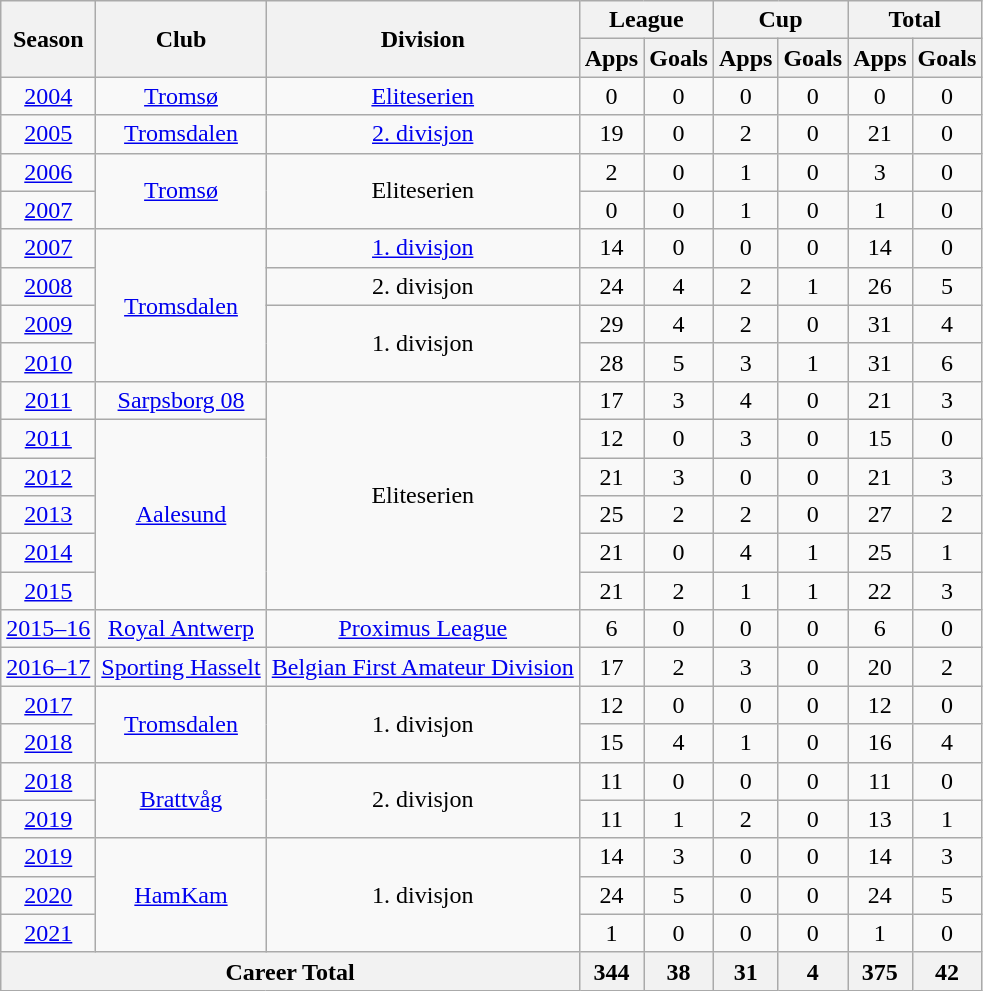<table class="wikitable" style="text-align: center;">
<tr>
<th rowspan="2">Season</th>
<th rowspan="2">Club</th>
<th rowspan="2">Division</th>
<th colspan="2">League</th>
<th colspan="2">Cup</th>
<th colspan="2">Total</th>
</tr>
<tr>
<th>Apps</th>
<th>Goals</th>
<th>Apps</th>
<th>Goals</th>
<th>Apps</th>
<th>Goals</th>
</tr>
<tr>
<td><a href='#'>2004</a></td>
<td rowspan="1" valign="center"><a href='#'>Tromsø</a></td>
<td><a href='#'>Eliteserien</a></td>
<td>0</td>
<td>0</td>
<td>0</td>
<td>0</td>
<td>0</td>
<td>0</td>
</tr>
<tr>
<td><a href='#'>2005</a></td>
<td rowspan="1" valign="center"><a href='#'>Tromsdalen</a></td>
<td><a href='#'>2. divisjon</a></td>
<td>19</td>
<td>0</td>
<td>2</td>
<td>0</td>
<td>21</td>
<td>0</td>
</tr>
<tr>
<td><a href='#'>2006</a></td>
<td rowspan="2" valign="center"><a href='#'>Tromsø</a></td>
<td rowspan="2" valign="center">Eliteserien</td>
<td>2</td>
<td>0</td>
<td>1</td>
<td>0</td>
<td>3</td>
<td>0</td>
</tr>
<tr>
<td><a href='#'>2007</a></td>
<td>0</td>
<td>0</td>
<td>1</td>
<td>0</td>
<td>1</td>
<td>0</td>
</tr>
<tr>
<td><a href='#'>2007</a></td>
<td rowspan="4" valign="center"><a href='#'>Tromsdalen</a></td>
<td><a href='#'>1. divisjon</a></td>
<td>14</td>
<td>0</td>
<td>0</td>
<td>0</td>
<td>14</td>
<td>0</td>
</tr>
<tr>
<td><a href='#'>2008</a></td>
<td>2. divisjon</td>
<td>24</td>
<td>4</td>
<td>2</td>
<td>1</td>
<td>26</td>
<td>5</td>
</tr>
<tr>
<td><a href='#'>2009</a></td>
<td rowspan="2" valign="center">1. divisjon</td>
<td>29</td>
<td>4</td>
<td>2</td>
<td>0</td>
<td>31</td>
<td>4</td>
</tr>
<tr>
<td><a href='#'>2010</a></td>
<td>28</td>
<td>5</td>
<td>3</td>
<td>1</td>
<td>31</td>
<td>6</td>
</tr>
<tr>
<td><a href='#'>2011</a></td>
<td rowspan="1" valign="center"><a href='#'>Sarpsborg 08</a></td>
<td rowspan="6" valign="center">Eliteserien</td>
<td>17</td>
<td>3</td>
<td>4</td>
<td>0</td>
<td>21</td>
<td>3</td>
</tr>
<tr>
<td><a href='#'>2011</a></td>
<td rowspan="5" valign="center"><a href='#'>Aalesund</a></td>
<td>12</td>
<td>0</td>
<td>3</td>
<td>0</td>
<td>15</td>
<td>0</td>
</tr>
<tr>
<td><a href='#'>2012</a></td>
<td>21</td>
<td>3</td>
<td>0</td>
<td>0</td>
<td>21</td>
<td>3</td>
</tr>
<tr>
<td><a href='#'>2013</a></td>
<td>25</td>
<td>2</td>
<td>2</td>
<td>0</td>
<td>27</td>
<td>2</td>
</tr>
<tr>
<td><a href='#'>2014</a></td>
<td>21</td>
<td>0</td>
<td>4</td>
<td>1</td>
<td>25</td>
<td>1</td>
</tr>
<tr>
<td><a href='#'>2015</a></td>
<td>21</td>
<td>2</td>
<td>1</td>
<td>1</td>
<td>22</td>
<td>3</td>
</tr>
<tr>
<td><a href='#'>2015–16</a></td>
<td rowspan="1" valign="center"><a href='#'>Royal Antwerp</a></td>
<td rowspan="1" valign="center"><a href='#'>Proximus League</a></td>
<td>6</td>
<td>0</td>
<td>0</td>
<td>0</td>
<td>6</td>
<td>0</td>
</tr>
<tr>
<td><a href='#'>2016–17</a></td>
<td rowspan="1" valign="center"><a href='#'>Sporting Hasselt</a></td>
<td rowspan="1" valign="center"><a href='#'>Belgian First Amateur Division</a></td>
<td>17</td>
<td>2</td>
<td>3</td>
<td>0</td>
<td>20</td>
<td>2</td>
</tr>
<tr>
<td><a href='#'>2017</a></td>
<td rowspan="2" valign="center"><a href='#'>Tromsdalen</a></td>
<td rowspan="2" valign="center">1. divisjon</td>
<td>12</td>
<td>0</td>
<td>0</td>
<td>0</td>
<td>12</td>
<td>0</td>
</tr>
<tr>
<td><a href='#'>2018</a></td>
<td>15</td>
<td>4</td>
<td>1</td>
<td>0</td>
<td>16</td>
<td>4</td>
</tr>
<tr>
<td><a href='#'>2018</a></td>
<td rowspan="2" valign="center"><a href='#'>Brattvåg</a></td>
<td rowspan="2" valign="center">2. divisjon</td>
<td>11</td>
<td>0</td>
<td>0</td>
<td>0</td>
<td>11</td>
<td>0</td>
</tr>
<tr>
<td><a href='#'>2019</a></td>
<td>11</td>
<td>1</td>
<td>2</td>
<td>0</td>
<td>13</td>
<td>1</td>
</tr>
<tr>
<td><a href='#'>2019</a></td>
<td rowspan="3" valign="center"><a href='#'>HamKam</a></td>
<td rowspan="3" valign="center">1. divisjon</td>
<td>14</td>
<td>3</td>
<td>0</td>
<td>0</td>
<td>14</td>
<td>3</td>
</tr>
<tr>
<td><a href='#'>2020</a></td>
<td>24</td>
<td>5</td>
<td>0</td>
<td>0</td>
<td>24</td>
<td>5</td>
</tr>
<tr>
<td><a href='#'>2021</a></td>
<td>1</td>
<td>0</td>
<td>0</td>
<td>0</td>
<td>1</td>
<td>0</td>
</tr>
<tr>
<th colspan="3">Career Total</th>
<th>344</th>
<th>38</th>
<th>31</th>
<th>4</th>
<th>375</th>
<th>42</th>
</tr>
</table>
